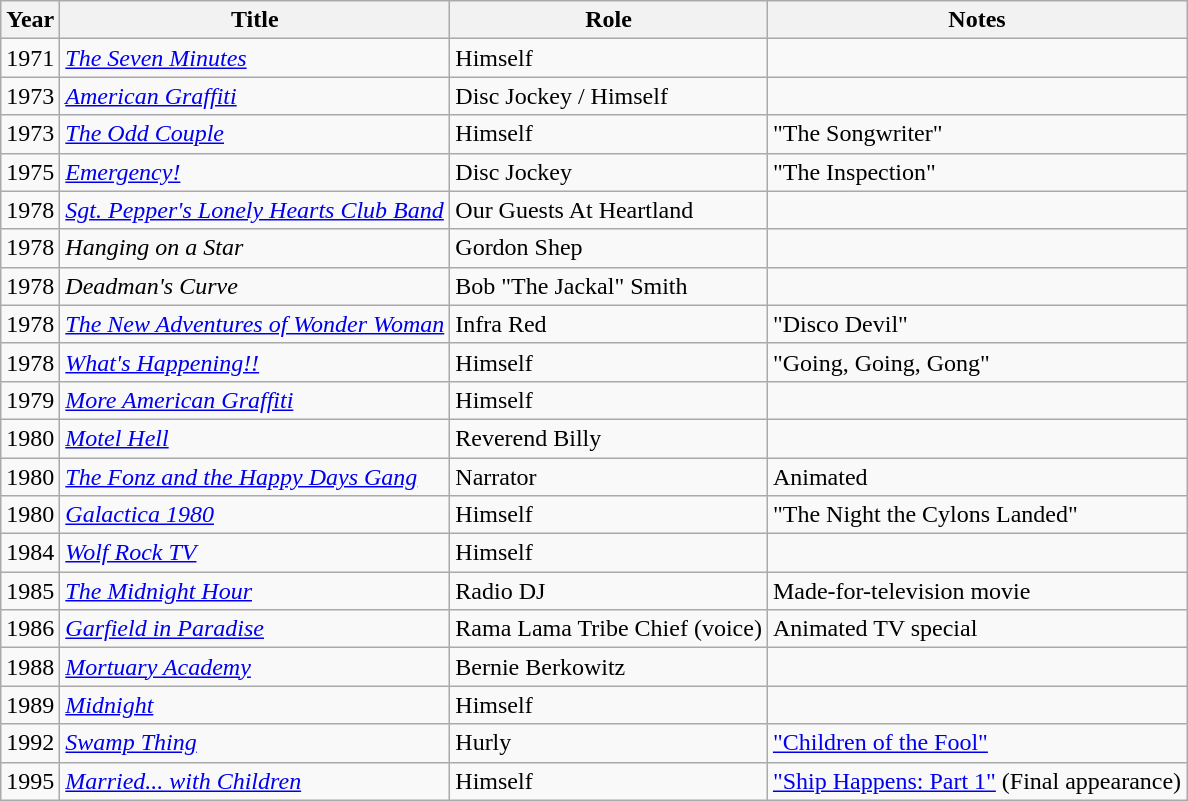<table class="wikitable">
<tr>
<th>Year</th>
<th>Title</th>
<th>Role</th>
<th>Notes</th>
</tr>
<tr>
<td>1971</td>
<td><em><a href='#'>The Seven Minutes</a></em></td>
<td>Himself</td>
<td></td>
</tr>
<tr>
<td>1973</td>
<td><em><a href='#'>American Graffiti</a></em></td>
<td>Disc Jockey / Himself</td>
<td></td>
</tr>
<tr>
<td>1973</td>
<td><em><a href='#'>The Odd Couple</a></em></td>
<td>Himself</td>
<td>"The Songwriter"</td>
</tr>
<tr>
<td>1975</td>
<td><em><a href='#'>Emergency!</a></em></td>
<td>Disc Jockey</td>
<td>"The Inspection"</td>
</tr>
<tr>
<td>1978</td>
<td><em><a href='#'>Sgt. Pepper's Lonely Hearts Club Band</a></em></td>
<td>Our Guests At Heartland</td>
<td></td>
</tr>
<tr>
<td>1978</td>
<td><em>Hanging on a Star</em></td>
<td>Gordon Shep</td>
<td></td>
</tr>
<tr>
<td>1978</td>
<td><em>Deadman's Curve</em></td>
<td>Bob "The Jackal" Smith</td>
<td></td>
</tr>
<tr>
<td>1978</td>
<td><em><a href='#'>The New Adventures of Wonder Woman</a></em></td>
<td>Infra Red</td>
<td>"Disco Devil"</td>
</tr>
<tr>
<td>1978</td>
<td><em><a href='#'>What's Happening!!</a></em></td>
<td>Himself</td>
<td>"Going, Going, Gong"</td>
</tr>
<tr>
<td>1979</td>
<td><em><a href='#'>More American Graffiti</a></em></td>
<td>Himself</td>
<td></td>
</tr>
<tr>
<td>1980</td>
<td><em><a href='#'>Motel Hell</a></em></td>
<td>Reverend Billy</td>
<td></td>
</tr>
<tr>
<td>1980</td>
<td><em><a href='#'>The Fonz and the Happy Days Gang</a></em></td>
<td>Narrator</td>
<td>Animated</td>
</tr>
<tr>
<td>1980</td>
<td><em><a href='#'>Galactica 1980</a></em></td>
<td>Himself</td>
<td>"The Night the Cylons Landed"</td>
</tr>
<tr>
<td>1984</td>
<td><em><a href='#'>Wolf Rock TV</a></em></td>
<td>Himself</td>
<td></td>
</tr>
<tr>
<td>1985</td>
<td><em><a href='#'>The Midnight Hour</a></em></td>
<td>Radio DJ</td>
<td>Made-for-television movie</td>
</tr>
<tr>
<td>1986</td>
<td><em><a href='#'>Garfield in Paradise</a></em></td>
<td>Rama Lama Tribe Chief (voice)</td>
<td>Animated TV special</td>
</tr>
<tr>
<td>1988</td>
<td><em><a href='#'>Mortuary Academy</a></em></td>
<td>Bernie Berkowitz</td>
<td></td>
</tr>
<tr>
<td>1989</td>
<td><em><a href='#'>Midnight</a></em></td>
<td>Himself</td>
<td></td>
</tr>
<tr>
<td>1992</td>
<td><em><a href='#'>Swamp Thing</a></em></td>
<td>Hurly</td>
<td><a href='#'>"Children of the Fool"</a></td>
</tr>
<tr>
<td>1995</td>
<td><em><a href='#'>Married... with Children</a></em></td>
<td>Himself</td>
<td><a href='#'>"Ship Happens: Part 1"</a> (Final appearance)</td>
</tr>
</table>
